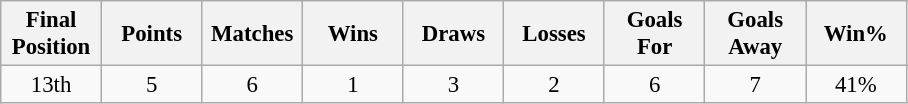<table class="wikitable" style="font-size: 95%; text-align: center;">
<tr>
<th width=60>Final Position</th>
<th width=60>Points</th>
<th width=60>Matches</th>
<th width=60>Wins</th>
<th width=60>Draws</th>
<th width=60>Losses</th>
<th width=60>Goals For</th>
<th width=60>Goals Away</th>
<th width=60>Win%</th>
</tr>
<tr>
<td>13th</td>
<td>5</td>
<td>6</td>
<td>1</td>
<td>3</td>
<td>2</td>
<td>6</td>
<td>7</td>
<td>41%</td>
</tr>
</table>
